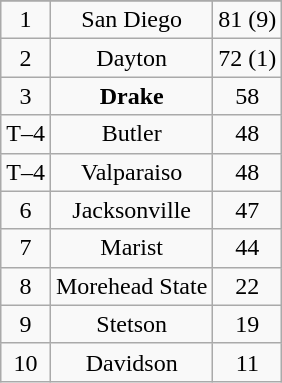<table class="wikitable">
<tr align="center">
</tr>
<tr align="center">
<td>1</td>
<td>San Diego</td>
<td>81 (9)</td>
</tr>
<tr align="center">
<td>2</td>
<td>Dayton</td>
<td>72 (1)</td>
</tr>
<tr align="center">
<td>3</td>
<td><strong>Drake</strong></td>
<td>58</td>
</tr>
<tr align="center">
<td>T–4</td>
<td>Butler</td>
<td>48</td>
</tr>
<tr align="center">
<td>T–4</td>
<td>Valparaiso</td>
<td>48</td>
</tr>
<tr align="center">
<td>6</td>
<td>Jacksonville</td>
<td>47</td>
</tr>
<tr align="center">
<td>7</td>
<td>Marist</td>
<td>44</td>
</tr>
<tr align="center">
<td>8</td>
<td>Morehead State</td>
<td>22</td>
</tr>
<tr align="center">
<td>9</td>
<td>Stetson</td>
<td>19</td>
</tr>
<tr align="center">
<td>10</td>
<td>Davidson</td>
<td>11</td>
</tr>
</table>
